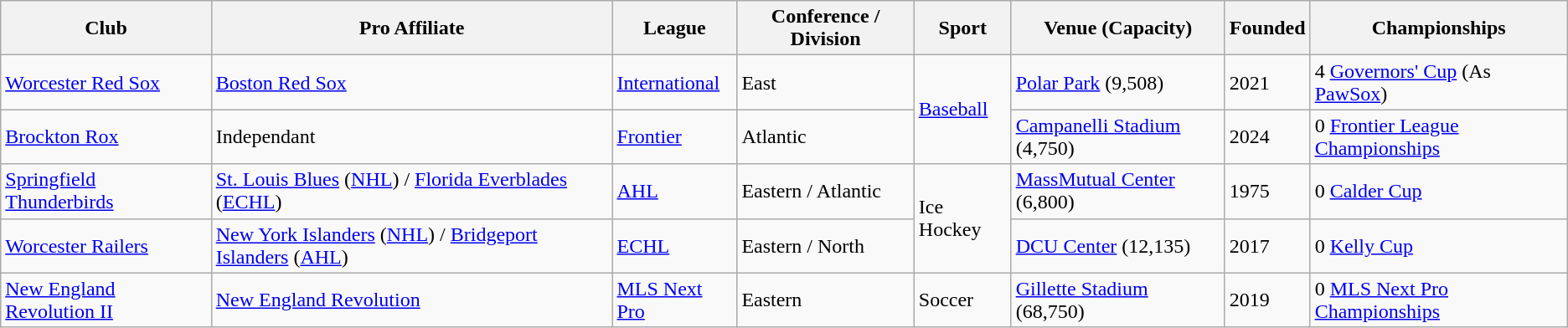<table class="wikitable">
<tr>
<th>Club</th>
<th>Pro Affiliate</th>
<th>League</th>
<th>Conference / Division</th>
<th>Sport</th>
<th>Venue (Capacity)</th>
<th>Founded</th>
<th>Championships</th>
</tr>
<tr>
<td><a href='#'>Worcester Red Sox</a></td>
<td><a href='#'>Boston Red Sox</a></td>
<td><a href='#'>International</a></td>
<td>East</td>
<td rowspan="2"><a href='#'>Baseball</a></td>
<td><a href='#'>Polar Park</a> (9,508)</td>
<td>2021</td>
<td>4 <a href='#'>Governors' Cup</a> (As <a href='#'>PawSox</a>)</td>
</tr>
<tr>
<td><a href='#'>Brockton Rox</a></td>
<td>Independant</td>
<td><a href='#'>Frontier</a></td>
<td>Atlantic</td>
<td><a href='#'>Campanelli Stadium</a> (4,750)</td>
<td>2024</td>
<td>0 <a href='#'>Frontier League Championships</a></td>
</tr>
<tr>
<td><a href='#'>Springfield Thunderbirds</a></td>
<td><a href='#'>St. Louis Blues</a> (<a href='#'>NHL</a>) / <a href='#'>Florida Everblades</a>     (<a href='#'>ECHL</a>)</td>
<td><a href='#'>AHL</a></td>
<td>Eastern / Atlantic</td>
<td rowspan="2">Ice Hockey</td>
<td><a href='#'>MassMutual Center</a> (6,800)</td>
<td>1975</td>
<td>0 <a href='#'>Calder Cup</a></td>
</tr>
<tr>
<td><a href='#'>Worcester Railers</a></td>
<td><a href='#'>New York Islanders</a> (<a href='#'>NHL</a>) / <a href='#'>Bridgeport Islanders</a> (<a href='#'>AHL</a>)</td>
<td><a href='#'>ECHL</a></td>
<td>Eastern / North</td>
<td><a href='#'>DCU Center</a> (12,135)</td>
<td>2017</td>
<td>0 <a href='#'>Kelly Cup</a></td>
</tr>
<tr>
<td><a href='#'>New England Revolution II</a></td>
<td><a href='#'>New England Revolution</a></td>
<td><a href='#'>MLS Next Pro</a></td>
<td>Eastern</td>
<td>Soccer</td>
<td><a href='#'>Gillette Stadium</a> (68,750)</td>
<td>2019</td>
<td>0 <a href='#'>MLS Next Pro Championships</a></td>
</tr>
</table>
